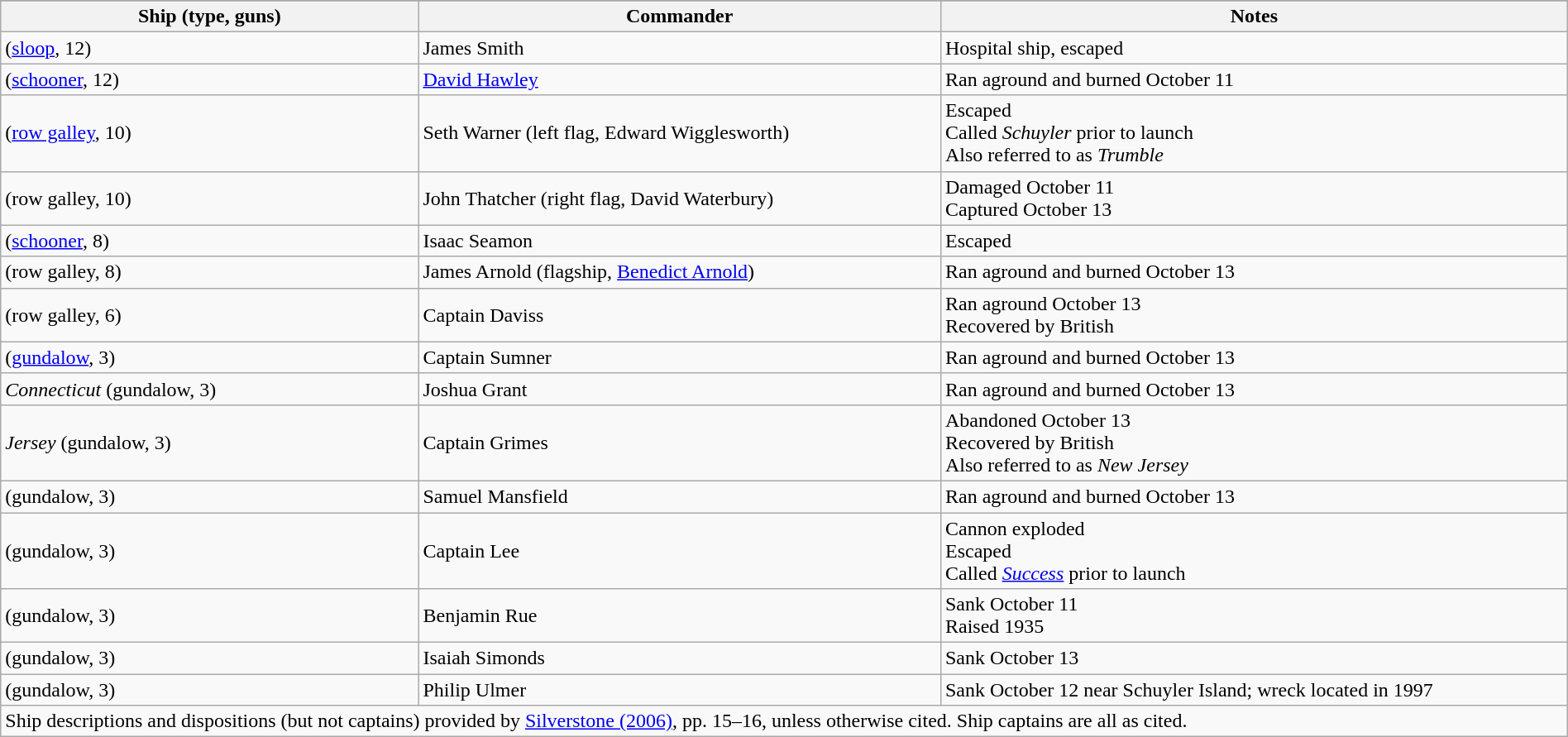<table class="wikitable" style="width: 100%">
<tr>
</tr>
<tr>
<th style="width: 20%">Ship (type, guns)</th>
<th style="width: 25%">Commander</th>
<th style="width: 30%">Notes</th>
</tr>
<tr>
<td> (<a href='#'>sloop</a>, 12)</td>
<td>James Smith</td>
<td>Hospital ship, escaped</td>
</tr>
<tr>
<td> (<a href='#'>schooner</a>, 12)</td>
<td><a href='#'>David Hawley</a></td>
<td>Ran aground and burned October 11</td>
</tr>
<tr>
<td> (<a href='#'>row galley</a>, 10)</td>
<td>Seth Warner (left flag, Edward Wigglesworth)</td>
<td>Escaped<br>Called <em>Schuyler</em> prior to launch<br>Also referred to as <em>Trumble</em></td>
</tr>
<tr>
<td> (row galley, 10)</td>
<td>John Thatcher (right flag, David Waterbury)</td>
<td>Damaged October 11<br>Captured October 13</td>
</tr>
<tr>
<td> (<a href='#'>schooner</a>, 8)</td>
<td>Isaac Seamon</td>
<td>Escaped</td>
</tr>
<tr>
<td> (row galley, 8)</td>
<td>James Arnold (flagship, <a href='#'>Benedict Arnold</a>)</td>
<td>Ran aground and burned October 13</td>
</tr>
<tr>
<td> (row galley, 6)</td>
<td>Captain Daviss</td>
<td>Ran aground October 13<br>Recovered by British</td>
</tr>
<tr>
<td> (<a href='#'>gundalow</a>, 3)</td>
<td>Captain Sumner</td>
<td>Ran aground and burned October 13</td>
</tr>
<tr>
<td><em>Connecticut</em> (gundalow, 3)</td>
<td>Joshua Grant</td>
<td>Ran aground and burned October 13</td>
</tr>
<tr>
<td><em>Jersey</em> (gundalow, 3)</td>
<td>Captain Grimes</td>
<td>Abandoned October 13<br>Recovered by British<br>Also referred to as <em>New Jersey</em></td>
</tr>
<tr>
<td> (gundalow, 3)</td>
<td>Samuel Mansfield</td>
<td>Ran aground and burned October 13</td>
</tr>
<tr>
<td> (gundalow, 3)</td>
<td>Captain Lee</td>
<td>Cannon exploded<br>Escaped<br>Called <em><a href='#'>Success</a></em> prior to launch</td>
</tr>
<tr>
<td> (gundalow, 3)</td>
<td>Benjamin Rue</td>
<td>Sank October 11<br>Raised 1935</td>
</tr>
<tr>
<td> (gundalow, 3)</td>
<td>Isaiah Simonds</td>
<td>Sank October 13</td>
</tr>
<tr>
<td> (gundalow, 3)</td>
<td>Philip Ulmer</td>
<td>Sank October 12 near Schuyler Island; wreck located in 1997</td>
</tr>
<tr>
<td colspan="3">Ship descriptions and dispositions (but not captains) provided by <a href='#'>Silverstone (2006)</a>, pp. 15–16, unless otherwise cited. Ship captains are all as cited.</td>
</tr>
</table>
